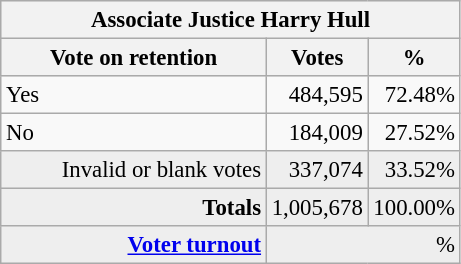<table class="wikitable" style="font-size: 95%;">
<tr style="background-color:#E9E9E9">
<th colspan=7>Associate Justice Harry Hull</th>
</tr>
<tr style="background-color:#E9E9E9">
<th style="width: 170px">Vote on retention</th>
<th style="width: 50px">Votes</th>
<th style="width: 40px">%</th>
</tr>
<tr>
<td>Yes</td>
<td align="right">484,595</td>
<td align="right">72.48%</td>
</tr>
<tr>
<td>No</td>
<td align="right">184,009</td>
<td align="right">27.52%</td>
</tr>
<tr style="background-color:#EEEEEE">
<td align="right">Invalid or blank votes</td>
<td align="right">337,074</td>
<td align="right">33.52%</td>
</tr>
<tr style="background-color:#EEEEEE">
<td colspan="1" align="right"><strong>Totals</strong></td>
<td align="right">1,005,678</td>
<td align="right">100.00%</td>
</tr>
<tr style="background-color:#EEEEEE">
<td align="right"><strong><a href='#'>Voter turnout</a></strong></td>
<td colspan="2" align="right">%</td>
</tr>
</table>
